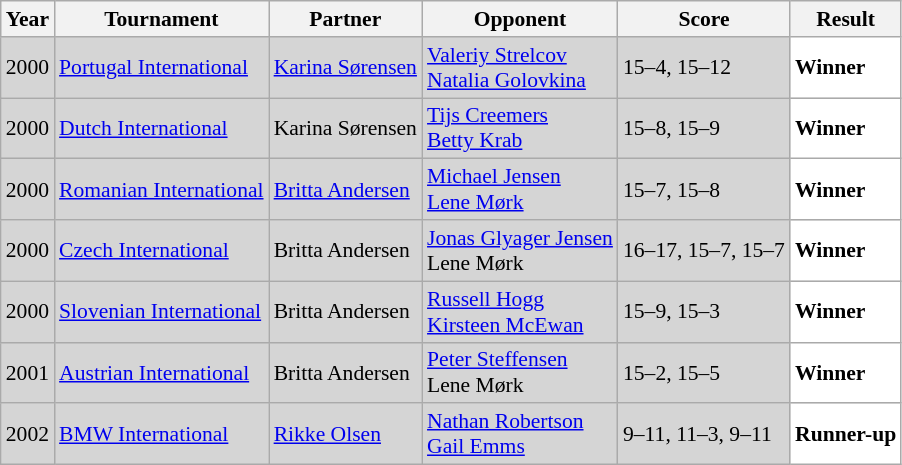<table class="sortable wikitable" style="font-size: 90%;">
<tr>
<th>Year</th>
<th>Tournament</th>
<th>Partner</th>
<th>Opponent</th>
<th>Score</th>
<th>Result</th>
</tr>
<tr style="background:#D5D5D5">
<td align="center">2000</td>
<td align="left"><a href='#'>Portugal International</a></td>
<td align="left"> <a href='#'>Karina Sørensen</a></td>
<td align="left"> <a href='#'>Valeriy Strelcov</a> <br>  <a href='#'>Natalia Golovkina</a></td>
<td align="left">15–4, 15–12</td>
<td style="text-align:left; background:white"> <strong>Winner</strong></td>
</tr>
<tr style="background:#D5D5D5">
<td align="center">2000</td>
<td align="left"><a href='#'>Dutch International</a></td>
<td align="left"> Karina Sørensen</td>
<td align="left"> <a href='#'>Tijs Creemers</a> <br>  <a href='#'>Betty Krab</a></td>
<td align="left">15–8, 15–9</td>
<td style="text-align:left; background:white"> <strong>Winner</strong></td>
</tr>
<tr style="background:#D5D5D5">
<td align="center">2000</td>
<td align="left"><a href='#'>Romanian International</a></td>
<td align="left"> <a href='#'>Britta Andersen</a></td>
<td align="left"> <a href='#'>Michael Jensen</a> <br>  <a href='#'>Lene Mørk</a></td>
<td align="left">15–7, 15–8</td>
<td style="text-align:left; background:white"> <strong>Winner</strong></td>
</tr>
<tr style="background:#D5D5D5">
<td align="center">2000</td>
<td align="left"><a href='#'>Czech International</a></td>
<td align="left"> Britta Andersen</td>
<td align="left"> <a href='#'>Jonas Glyager Jensen</a> <br>  Lene Mørk</td>
<td align="left">16–17, 15–7, 15–7</td>
<td style="text-align:left; background:white"> <strong>Winner</strong></td>
</tr>
<tr style="background:#D5D5D5">
<td align="center">2000</td>
<td align="left"><a href='#'>Slovenian International</a></td>
<td align="left"> Britta Andersen</td>
<td align="left"> <a href='#'>Russell Hogg</a> <br>  <a href='#'>Kirsteen McEwan</a></td>
<td align="left">15–9, 15–3</td>
<td style="text-align:left; background:white"> <strong>Winner</strong></td>
</tr>
<tr style="background:#D5D5D5">
<td align="center">2001</td>
<td align="left"><a href='#'>Austrian International</a></td>
<td align="left"> Britta Andersen</td>
<td align="left"> <a href='#'>Peter Steffensen</a> <br>  Lene Mørk</td>
<td align="left">15–2, 15–5</td>
<td style="text-align:left; background:white"> <strong>Winner</strong></td>
</tr>
<tr style="background:#D5D5D5">
<td align="center">2002</td>
<td align="left"><a href='#'>BMW International</a></td>
<td align="left"> <a href='#'>Rikke Olsen</a></td>
<td align="left"> <a href='#'>Nathan Robertson</a> <br>  <a href='#'>Gail Emms</a></td>
<td align="left">9–11, 11–3, 9–11</td>
<td style="text-align:left; background:white"> <strong>Runner-up</strong></td>
</tr>
</table>
